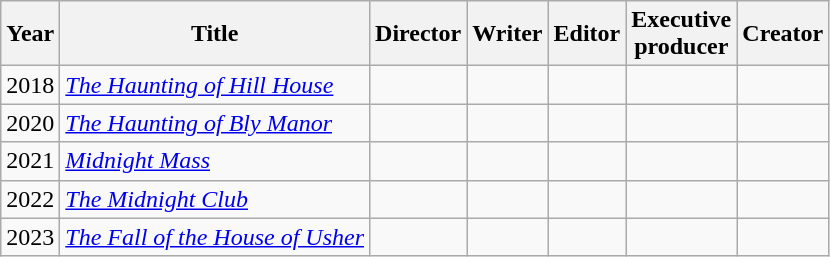<table class="wikitable">
<tr>
<th>Year</th>
<th>Title</th>
<th scope="col">Director</th>
<th scope="col">Writer</th>
<th scope="col">Editor</th>
<th scope="col">Executive<br>producer</th>
<th scope="col">Creator</th>
</tr>
<tr>
<td>2018</td>
<td><em><a href='#'>The Haunting of Hill House</a></em></td>
<td></td>
<td></td>
<td></td>
<td></td>
<td></td>
</tr>
<tr>
<td>2020</td>
<td><em><a href='#'>The Haunting of Bly Manor</a></em></td>
<td></td>
<td></td>
<td></td>
<td></td>
<td></td>
</tr>
<tr>
<td>2021</td>
<td><em><a href='#'>Midnight Mass</a></em></td>
<td></td>
<td></td>
<td></td>
<td></td>
<td></td>
</tr>
<tr>
<td>2022</td>
<td><em><a href='#'>The Midnight Club</a></em></td>
<td></td>
<td></td>
<td></td>
<td></td>
<td></td>
</tr>
<tr>
<td>2023</td>
<td><em><a href='#'>The Fall of the House of Usher</a></em></td>
<td></td>
<td></td>
<td></td>
<td></td>
<td></td>
</tr>
</table>
